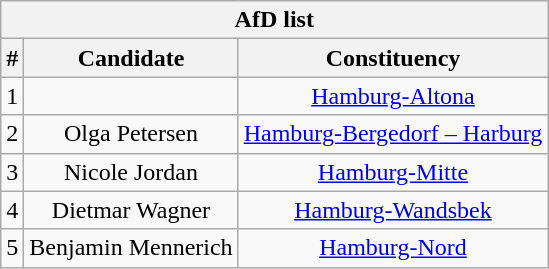<table class="wikitable mw-collapsible mw-collapsed" style="text-align:center">
<tr>
<th colspan=3>AfD list</th>
</tr>
<tr>
<th>#</th>
<th>Candidate</th>
<th>Constituency</th>
</tr>
<tr>
<td>1</td>
<td></td>
<td><a href='#'>Hamburg-Altona</a></td>
</tr>
<tr>
<td>2</td>
<td>Olga Petersen</td>
<td><a href='#'>Hamburg-Bergedorf – Harburg</a></td>
</tr>
<tr>
<td>3</td>
<td>Nicole Jordan</td>
<td><a href='#'>Hamburg-Mitte</a></td>
</tr>
<tr>
<td>4</td>
<td>Dietmar Wagner</td>
<td><a href='#'>Hamburg-Wandsbek</a></td>
</tr>
<tr>
<td>5</td>
<td>Benjamin Mennerich</td>
<td><a href='#'>Hamburg-Nord</a></td>
</tr>
</table>
